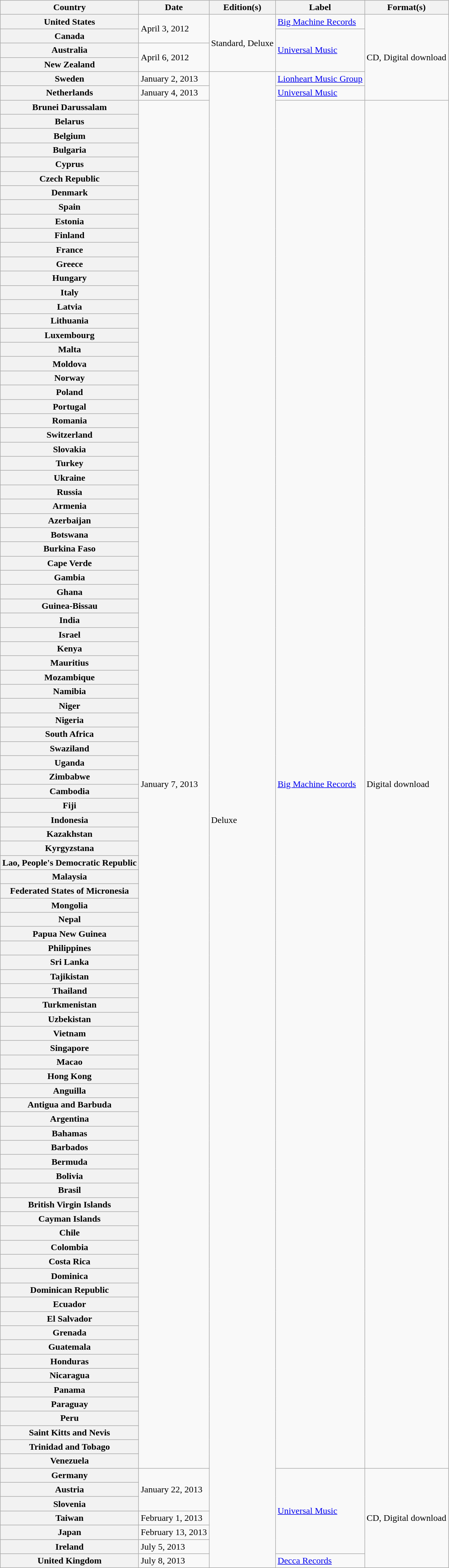<table class="wikitable plainrowheaders">
<tr>
<th scope="col">Country</th>
<th>Date</th>
<th>Edition(s)</th>
<th>Label</th>
<th>Format(s)</th>
</tr>
<tr>
<th scope="row">United States</th>
<td rowspan="2">April 3, 2012</td>
<td rowspan="4">Standard, Deluxe</td>
<td><a href='#'>Big Machine Records</a></td>
<td rowspan="6">CD, Digital download</td>
</tr>
<tr>
<th scope="row">Canada</th>
<td rowspan="3"><a href='#'>Universal Music</a></td>
</tr>
<tr>
<th scope="row">Australia</th>
<td rowspan="2">April 6, 2012</td>
</tr>
<tr>
<th scope="row">New Zealand</th>
</tr>
<tr>
<th scope="row">Sweden</th>
<td rowspan="1">January 2, 2013</td>
<td rowspan="105">Deluxe</td>
<td rowspan="1"><a href='#'>Lionheart Music Group</a></td>
</tr>
<tr>
<th scope="row">Netherlands</th>
<td rowspan="1">January 4, 2013</td>
<td rowspan="1"><a href='#'>Universal Music</a></td>
</tr>
<tr>
<th scope="row">Brunei Darussalam</th>
<td rowspan="96">January 7, 2013</td>
<td rowspan="96"><a href='#'>Big Machine Records</a></td>
<td rowspan="96">Digital download</td>
</tr>
<tr>
<th scope="row">Belarus</th>
</tr>
<tr>
<th scope="row">Belgium</th>
</tr>
<tr>
<th scope="row">Bulgaria</th>
</tr>
<tr>
<th scope="row">Cyprus</th>
</tr>
<tr>
<th scope="row">Czech Republic</th>
</tr>
<tr>
<th scope="row">Denmark</th>
</tr>
<tr>
<th scope="row">Spain</th>
</tr>
<tr>
<th scope="row">Estonia</th>
</tr>
<tr>
<th scope="row">Finland</th>
</tr>
<tr>
<th scope="row">France</th>
</tr>
<tr>
<th scope="row">Greece</th>
</tr>
<tr>
<th scope="row">Hungary</th>
</tr>
<tr>
<th scope="row">Italy</th>
</tr>
<tr>
<th scope="row">Latvia</th>
</tr>
<tr>
<th scope="row">Lithuania</th>
</tr>
<tr>
<th scope="row">Luxembourg</th>
</tr>
<tr>
<th scope="row">Malta</th>
</tr>
<tr>
<th scope="row">Moldova</th>
</tr>
<tr>
<th scope="row">Norway</th>
</tr>
<tr>
<th scope="row">Poland</th>
</tr>
<tr>
<th scope="row">Portugal</th>
</tr>
<tr>
<th scope="row">Romania</th>
</tr>
<tr>
<th scope="row">Switzerland</th>
</tr>
<tr>
<th scope="row">Slovakia</th>
</tr>
<tr>
<th scope="row">Turkey</th>
</tr>
<tr>
<th scope="row">Ukraine</th>
</tr>
<tr>
<th scope="row">Russia</th>
</tr>
<tr>
<th scope="row">Armenia</th>
</tr>
<tr>
<th scope="row">Azerbaijan</th>
</tr>
<tr>
<th scope="row">Botswana</th>
</tr>
<tr>
<th scope="row">Burkina Faso</th>
</tr>
<tr>
<th scope="row">Cape Verde</th>
</tr>
<tr>
<th scope="row">Gambia</th>
</tr>
<tr>
<th scope="row">Ghana</th>
</tr>
<tr>
<th scope="row">Guinea-Bissau</th>
</tr>
<tr>
<th scope="row">India</th>
</tr>
<tr>
<th scope="row">Israel</th>
</tr>
<tr>
<th scope="row">Kenya</th>
</tr>
<tr>
<th scope="row">Mauritius</th>
</tr>
<tr>
<th scope="row">Mozambique</th>
</tr>
<tr>
<th scope="row">Namibia</th>
</tr>
<tr>
<th scope="row">Niger</th>
</tr>
<tr>
<th scope="row">Nigeria</th>
</tr>
<tr>
<th scope="row">South Africa</th>
</tr>
<tr>
<th scope="row">Swaziland</th>
</tr>
<tr>
<th scope="row">Uganda</th>
</tr>
<tr>
<th scope="row">Zimbabwe</th>
</tr>
<tr>
<th scope="row">Cambodia</th>
</tr>
<tr>
<th scope="row">Fiji</th>
</tr>
<tr>
<th scope="row">Indonesia</th>
</tr>
<tr>
<th scope="row">Kazakhstan</th>
</tr>
<tr>
<th scope="row">Kyrgyzstana</th>
</tr>
<tr>
<th scope="row">Lao, People's Democratic Republic</th>
</tr>
<tr>
<th scope="row">Malaysia</th>
</tr>
<tr>
<th scope="row">Federated States of Micronesia</th>
</tr>
<tr>
<th scope="row">Mongolia</th>
</tr>
<tr>
<th scope="row">Nepal</th>
</tr>
<tr>
<th scope="row">Papua New Guinea</th>
</tr>
<tr>
<th scope="row">Philippines</th>
</tr>
<tr>
<th scope="row">Sri Lanka</th>
</tr>
<tr>
<th scope="row">Tajikistan</th>
</tr>
<tr>
<th scope="row">Thailand</th>
</tr>
<tr>
<th scope="row">Turkmenistan</th>
</tr>
<tr>
<th scope="row">Uzbekistan</th>
</tr>
<tr>
<th scope="row">Vietnam</th>
</tr>
<tr>
<th scope="row">Singapore</th>
</tr>
<tr>
<th scope="row">Macao</th>
</tr>
<tr>
<th scope="row">Hong Kong</th>
</tr>
<tr>
<th scope="row">Anguilla</th>
</tr>
<tr>
<th scope="row">Antigua and Barbuda</th>
</tr>
<tr>
<th scope="row">Argentina</th>
</tr>
<tr>
<th scope="row">Bahamas</th>
</tr>
<tr>
<th scope="row">Barbados</th>
</tr>
<tr>
<th scope="row">Bermuda</th>
</tr>
<tr>
<th scope="row">Bolivia</th>
</tr>
<tr>
<th scope="row">Brasil</th>
</tr>
<tr>
<th scope="row">British Virgin Islands</th>
</tr>
<tr>
<th scope="row">Cayman Islands</th>
</tr>
<tr>
<th scope="row">Chile</th>
</tr>
<tr>
<th scope="row">Colombia</th>
</tr>
<tr>
<th scope="row">Costa Rica</th>
</tr>
<tr>
<th scope="row">Dominica</th>
</tr>
<tr>
<th scope="row">Dominican Republic</th>
</tr>
<tr>
<th scope="row">Ecuador</th>
</tr>
<tr>
<th scope="row">El Salvador</th>
</tr>
<tr>
<th scope="row">Grenada</th>
</tr>
<tr>
<th scope="row">Guatemala</th>
</tr>
<tr>
<th scope="row">Honduras</th>
</tr>
<tr>
<th scope="row">Nicaragua</th>
</tr>
<tr>
<th scope="row">Panama</th>
</tr>
<tr>
<th scope="row">Paraguay</th>
</tr>
<tr>
<th scope="row">Peru</th>
</tr>
<tr>
<th scope="row">Saint Kitts and Nevis</th>
</tr>
<tr>
<th scope="row">Trinidad and Tobago</th>
</tr>
<tr>
<th scope="row">Venezuela</th>
</tr>
<tr>
<th scope="row">Germany</th>
<td rowspan="3">January 22, 2013</td>
<td rowspan="6"><a href='#'>Universal Music</a></td>
<td rowspan="7">CD, Digital download</td>
</tr>
<tr>
<th scope="row">Austria</th>
</tr>
<tr>
<th scope="row">Slovenia</th>
</tr>
<tr>
<th scope="row">Taiwan</th>
<td rowspan="1">February 1, 2013</td>
</tr>
<tr>
<th scope="row">Japan</th>
<td rowspan="1">February 13, 2013</td>
</tr>
<tr>
<th scope="row">Ireland</th>
<td>July 5, 2013</td>
</tr>
<tr>
<th scope="row">United Kingdom</th>
<td>July 8, 2013</td>
<td><a href='#'>Decca Records</a></td>
</tr>
</table>
